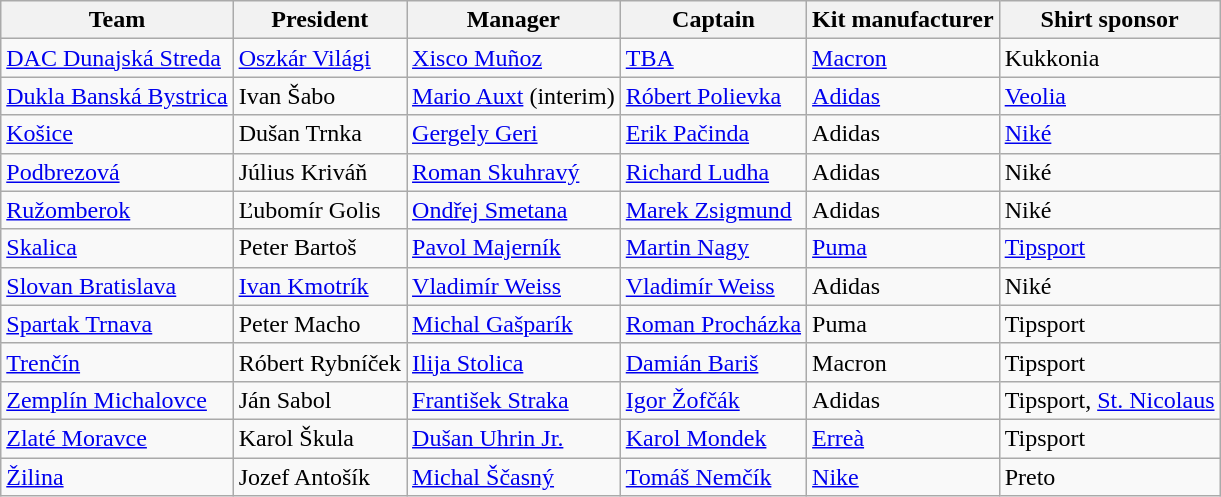<table class="wikitable sortable" style="text-align: left;">
<tr>
<th>Team</th>
<th>President</th>
<th>Manager</th>
<th>Captain</th>
<th>Kit manufacturer</th>
<th>Shirt sponsor</th>
</tr>
<tr>
<td><a href='#'>DAC Dunajská Streda</a></td>
<td> <a href='#'>Oszkár Világi</a></td>
<td> <a href='#'>Xisco Muñoz</a></td>
<td><a href='#'>TBA</a></td>
<td><a href='#'>Macron</a></td>
<td>Kukkonia</td>
</tr>
<tr>
<td><a href='#'>Dukla Banská Bystrica</a></td>
<td> Ivan Šabo</td>
<td> <a href='#'>Mario Auxt</a> (interim)</td>
<td> <a href='#'>Róbert Polievka</a></td>
<td><a href='#'>Adidas</a></td>
<td><a href='#'>Veolia</a></td>
</tr>
<tr>
<td><a href='#'>Košice</a></td>
<td> Dušan Trnka</td>
<td> <a href='#'>Gergely Geri</a></td>
<td> <a href='#'>Erik Pačinda</a></td>
<td>Adidas</td>
<td><a href='#'>Niké</a></td>
</tr>
<tr>
<td><a href='#'>Podbrezová</a></td>
<td> Július Kriváň</td>
<td> <a href='#'>Roman Skuhravý</a></td>
<td> <a href='#'>Richard Ludha</a></td>
<td>Adidas</td>
<td>Niké</td>
</tr>
<tr>
<td><a href='#'>Ružomberok</a></td>
<td> Ľubomír Golis</td>
<td> <a href='#'>Ondřej Smetana</a></td>
<td> <a href='#'>Marek Zsigmund</a></td>
<td>Adidas</td>
<td>Niké</td>
</tr>
<tr>
<td><a href='#'>Skalica</a></td>
<td> Peter Bartoš</td>
<td> <a href='#'>Pavol Majerník</a></td>
<td> <a href='#'>Martin Nagy</a></td>
<td><a href='#'>Puma</a></td>
<td><a href='#'>Tipsport</a></td>
</tr>
<tr>
<td><a href='#'>Slovan Bratislava</a></td>
<td> <a href='#'>Ivan Kmotrík</a></td>
<td> <a href='#'>Vladimír Weiss</a></td>
<td> <a href='#'>Vladimír Weiss</a></td>
<td>Adidas</td>
<td>Niké</td>
</tr>
<tr>
<td><a href='#'>Spartak Trnava</a></td>
<td> Peter Macho</td>
<td> <a href='#'>Michal Gašparík</a></td>
<td> <a href='#'>Roman Procházka</a></td>
<td>Puma</td>
<td>Tipsport</td>
</tr>
<tr>
<td><a href='#'>Trenčín</a></td>
<td> Róbert Rybníček</td>
<td> <a href='#'>Ilija Stolica</a></td>
<td> <a href='#'>Damián Bariš</a></td>
<td>Macron</td>
<td>Tipsport</td>
</tr>
<tr>
<td><a href='#'>Zemplín Michalovce</a></td>
<td> Ján Sabol</td>
<td> <a href='#'>František Straka</a></td>
<td> <a href='#'>Igor Žofčák</a></td>
<td>Adidas</td>
<td>Tipsport, <a href='#'>St. Nicolaus</a></td>
</tr>
<tr>
<td><a href='#'>Zlaté Moravce</a></td>
<td> Karol Škula</td>
<td> <a href='#'>Dušan Uhrin Jr.</a></td>
<td> <a href='#'>Karol Mondek</a></td>
<td><a href='#'>Erreà</a></td>
<td>Tipsport</td>
</tr>
<tr>
<td><a href='#'>Žilina</a></td>
<td> Jozef Antošík</td>
<td> <a href='#'>Michal Ščasný</a></td>
<td> <a href='#'>Tomáš Nemčík</a></td>
<td><a href='#'>Nike</a></td>
<td>Preto</td>
</tr>
</table>
